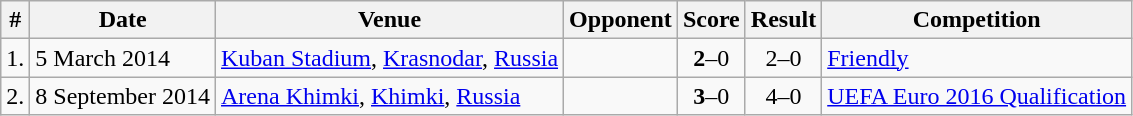<table class="wikitable">
<tr>
<th>#</th>
<th>Date</th>
<th>Venue</th>
<th>Opponent</th>
<th>Score</th>
<th>Result</th>
<th>Competition</th>
</tr>
<tr>
<td>1.</td>
<td>5 March 2014</td>
<td><a href='#'>Kuban Stadium</a>, <a href='#'>Krasnodar</a>, <a href='#'>Russia</a></td>
<td></td>
<td align=center><strong>2</strong>–0</td>
<td align=center>2–0</td>
<td><a href='#'>Friendly</a></td>
</tr>
<tr>
<td>2.</td>
<td>8 September 2014</td>
<td><a href='#'>Arena Khimki</a>, <a href='#'>Khimki</a>, <a href='#'>Russia</a></td>
<td></td>
<td align=center><strong>3</strong>–0</td>
<td align=center>4–0</td>
<td><a href='#'>UEFA Euro 2016 Qualification</a></td>
</tr>
</table>
